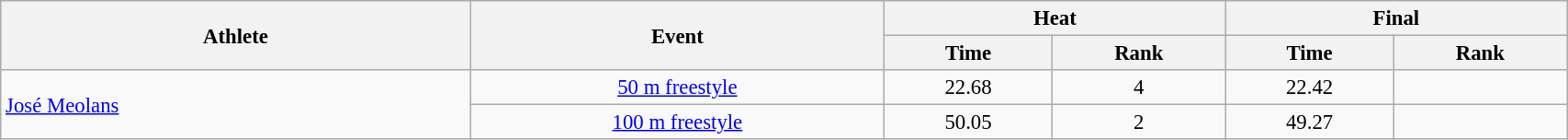<table class=wikitable style="font-size:95%" width="90%">
<tr>
<th rowspan="2">Athlete</th>
<th rowspan="2">Event</th>
<th colspan="2">Heat</th>
<th colspan="2">Final</th>
</tr>
<tr>
<th>Time</th>
<th>Rank</th>
<th>Time</th>
<th>Rank</th>
</tr>
<tr>
<td rowspan=2 width=30%><a href='#'>José Meolans</a></td>
<td align=center><a href='#'>50 m freestyle</a></td>
<td align=center>22.68</td>
<td align=center>4</td>
<td align=center>22.42</td>
<td align=center></td>
</tr>
<tr>
<td align=center><a href='#'>100 m freestyle</a></td>
<td align=center>50.05</td>
<td align=center>2</td>
<td align=center>49.27</td>
<td align=center></td>
</tr>
</table>
